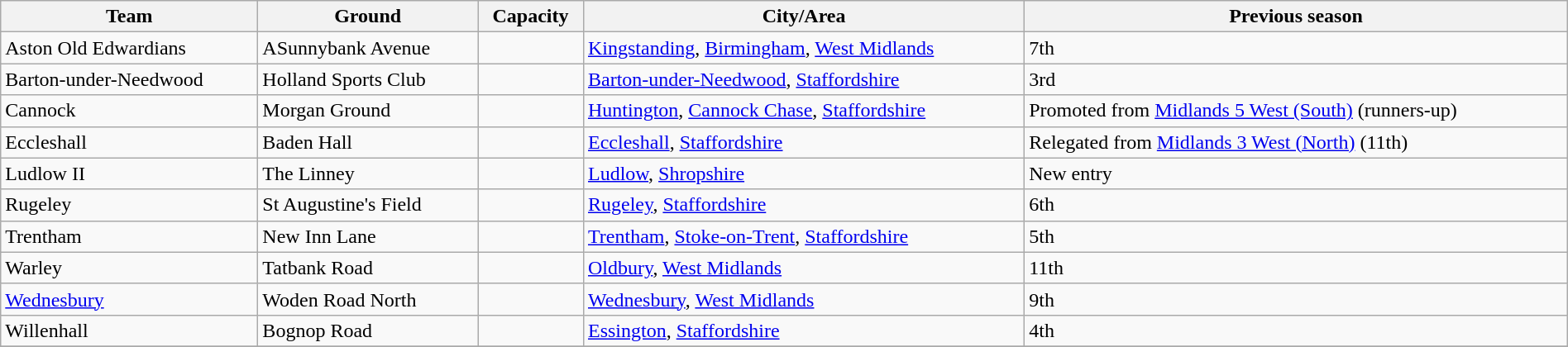<table class="wikitable sortable" width=100%>
<tr>
<th>Team</th>
<th>Ground</th>
<th>Capacity</th>
<th>City/Area</th>
<th>Previous season</th>
</tr>
<tr>
<td>Aston Old Edwardians</td>
<td>ASunnybank Avenue</td>
<td></td>
<td><a href='#'>Kingstanding</a>, <a href='#'>Birmingham</a>, <a href='#'>West Midlands</a></td>
<td>7th</td>
</tr>
<tr>
<td>Barton-under-Needwood</td>
<td>Holland Sports Club</td>
<td></td>
<td><a href='#'>Barton-under-Needwood</a>, <a href='#'>Staffordshire</a></td>
<td>3rd</td>
</tr>
<tr>
<td>Cannock</td>
<td>Morgan Ground</td>
<td></td>
<td><a href='#'>Huntington</a>, <a href='#'>Cannock Chase</a>, <a href='#'>Staffordshire</a></td>
<td>Promoted from <a href='#'>Midlands 5 West (South)</a> (runners-up)</td>
</tr>
<tr>
<td>Eccleshall</td>
<td>Baden Hall</td>
<td></td>
<td><a href='#'>Eccleshall</a>, <a href='#'>Staffordshire</a></td>
<td>Relegated from <a href='#'>Midlands 3 West (North)</a> (11th)</td>
</tr>
<tr>
<td>Ludlow II</td>
<td>The Linney</td>
<td></td>
<td><a href='#'>Ludlow</a>, <a href='#'>Shropshire</a></td>
<td>New entry</td>
</tr>
<tr>
<td>Rugeley</td>
<td>St Augustine's Field</td>
<td></td>
<td><a href='#'>Rugeley</a>, <a href='#'>Staffordshire</a></td>
<td>6th</td>
</tr>
<tr>
<td>Trentham</td>
<td>New Inn Lane</td>
<td></td>
<td><a href='#'>Trentham</a>, <a href='#'>Stoke-on-Trent</a>, <a href='#'>Staffordshire</a></td>
<td>5th</td>
</tr>
<tr>
<td>Warley</td>
<td>Tatbank Road</td>
<td></td>
<td><a href='#'>Oldbury</a>, <a href='#'>West Midlands</a></td>
<td>11th</td>
</tr>
<tr>
<td><a href='#'>Wednesbury</a></td>
<td>Woden Road North</td>
<td></td>
<td><a href='#'>Wednesbury</a>, <a href='#'>West Midlands</a></td>
<td>9th</td>
</tr>
<tr>
<td>Willenhall</td>
<td>Bognop Road</td>
<td></td>
<td><a href='#'>Essington</a>, <a href='#'>Staffordshire</a></td>
<td>4th</td>
</tr>
<tr>
</tr>
</table>
